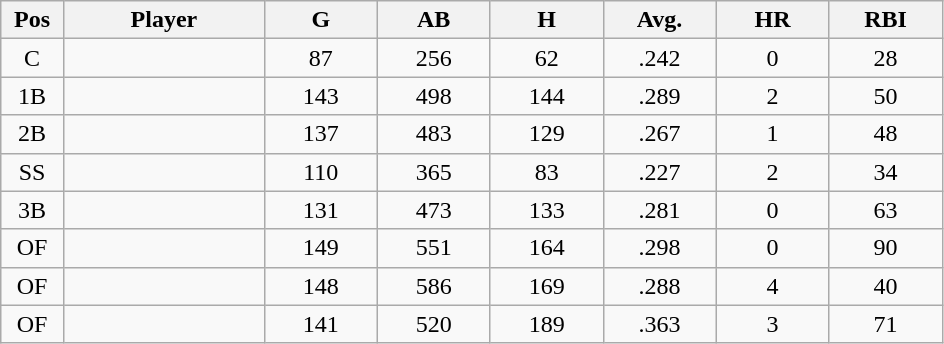<table class="wikitable sortable">
<tr>
<th bgcolor="#DDDDFF" width="5%">Pos</th>
<th bgcolor="#DDDDFF" width="16%">Player</th>
<th bgcolor="#DDDDFF" width="9%">G</th>
<th bgcolor="#DDDDFF" width="9%">AB</th>
<th bgcolor="#DDDDFF" width="9%">H</th>
<th bgcolor="#DDDDFF" width="9%">Avg.</th>
<th bgcolor="#DDDDFF" width="9%">HR</th>
<th bgcolor="#DDDDFF" width="9%">RBI</th>
</tr>
<tr align="center">
<td>C</td>
<td></td>
<td>87</td>
<td>256</td>
<td>62</td>
<td>.242</td>
<td>0</td>
<td>28</td>
</tr>
<tr align="center">
<td>1B</td>
<td></td>
<td>143</td>
<td>498</td>
<td>144</td>
<td>.289</td>
<td>2</td>
<td>50</td>
</tr>
<tr align="center">
<td>2B</td>
<td></td>
<td>137</td>
<td>483</td>
<td>129</td>
<td>.267</td>
<td>1</td>
<td>48</td>
</tr>
<tr align="center">
<td>SS</td>
<td></td>
<td>110</td>
<td>365</td>
<td>83</td>
<td>.227</td>
<td>2</td>
<td>34</td>
</tr>
<tr align="center">
<td>3B</td>
<td></td>
<td>131</td>
<td>473</td>
<td>133</td>
<td>.281</td>
<td>0</td>
<td>63</td>
</tr>
<tr align="center">
<td>OF</td>
<td></td>
<td>149</td>
<td>551</td>
<td>164</td>
<td>.298</td>
<td>0</td>
<td>90</td>
</tr>
<tr align="center">
<td>OF</td>
<td></td>
<td>148</td>
<td>586</td>
<td>169</td>
<td>.288</td>
<td>4</td>
<td>40</td>
</tr>
<tr align="center">
<td>OF</td>
<td></td>
<td>141</td>
<td>520</td>
<td>189</td>
<td>.363</td>
<td>3</td>
<td>71</td>
</tr>
</table>
